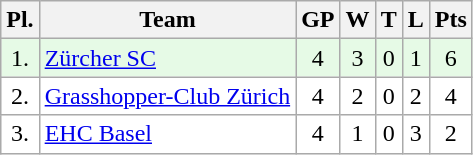<table class="wikitable">
<tr>
<th>Pl.</th>
<th>Team</th>
<th>GP</th>
<th>W</th>
<th>T</th>
<th>L</th>
<th>Pts</th>
</tr>
<tr align="center " bgcolor="#e6fae6">
<td>1.</td>
<td align="left"><a href='#'>Zürcher SC</a></td>
<td>4</td>
<td>3</td>
<td>0</td>
<td>1</td>
<td>6</td>
</tr>
<tr align="center "  bgcolor="#FFFFFF">
<td>2.</td>
<td align="left"><a href='#'>Grasshopper-Club Zürich</a></td>
<td>4</td>
<td>2</td>
<td>0</td>
<td>2</td>
<td>4</td>
</tr>
<tr align="center " bgcolor="#FFFFFF">
<td>3.</td>
<td align="left"><a href='#'>EHC Basel</a></td>
<td>4</td>
<td>1</td>
<td>0</td>
<td>3</td>
<td>2</td>
</tr>
</table>
